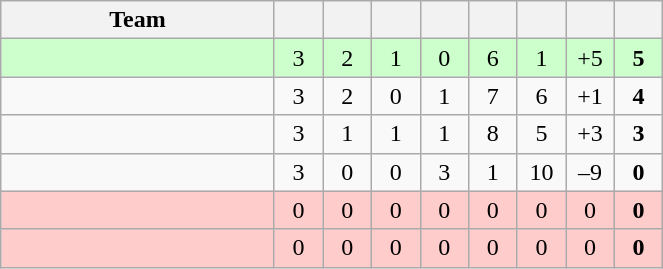<table class="wikitable" style="text-align:center">
<tr>
<th width=175>Team</th>
<th width=25></th>
<th width=25></th>
<th width=25></th>
<th width=25></th>
<th width=25></th>
<th width=25></th>
<th width=25></th>
<th width=25></th>
</tr>
<tr bgcolor=#ccffcc>
<td align=left></td>
<td>3</td>
<td>2</td>
<td>1</td>
<td>0</td>
<td>6</td>
<td>1</td>
<td>+5</td>
<td><strong>5</strong></td>
</tr>
<tr>
<td align=left></td>
<td>3</td>
<td>2</td>
<td>0</td>
<td>1</td>
<td>7</td>
<td>6</td>
<td>+1</td>
<td><strong>4</strong></td>
</tr>
<tr>
<td align=left></td>
<td>3</td>
<td>1</td>
<td>1</td>
<td>1</td>
<td>8</td>
<td>5</td>
<td>+3</td>
<td><strong>3</strong></td>
</tr>
<tr>
<td align=left></td>
<td>3</td>
<td>0</td>
<td>0</td>
<td>3</td>
<td>1</td>
<td>10</td>
<td>–9</td>
<td><strong>0</strong></td>
</tr>
<tr bgcolor=#ffcccc>
<td align=left> <em></em></td>
<td>0</td>
<td>0</td>
<td>0</td>
<td>0</td>
<td>0</td>
<td>0</td>
<td>0</td>
<td><strong>0</strong></td>
</tr>
<tr bgcolor=#ffcccc>
<td align=left> <em></em></td>
<td>0</td>
<td>0</td>
<td>0</td>
<td>0</td>
<td>0</td>
<td>0</td>
<td>0</td>
<td><strong>0</strong></td>
</tr>
</table>
